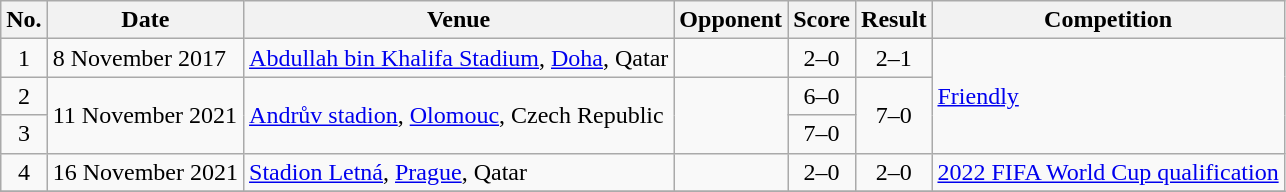<table class="wikitable sortable">
<tr>
<th scope="col">No.</th>
<th scope="col">Date</th>
<th scope="col">Venue</th>
<th scope="col">Opponent</th>
<th scope="col">Score</th>
<th scope="col">Result</th>
<th scope="col">Competition</th>
</tr>
<tr>
<td align="center">1</td>
<td>8 November 2017</td>
<td><a href='#'>Abdullah bin Khalifa Stadium</a>, <a href='#'>Doha</a>, Qatar</td>
<td></td>
<td align="center">2–0</td>
<td align="center">2–1</td>
<td rowspan="3"><a href='#'>Friendly</a></td>
</tr>
<tr>
<td align="center">2</td>
<td rowspan="2">11 November 2021</td>
<td rowspan="2"><a href='#'>Andrův stadion</a>, <a href='#'>Olomouc</a>, Czech Republic</td>
<td rowspan="2"></td>
<td align="center">6–0</td>
<td align="center" rowspan="2">7–0</td>
</tr>
<tr>
<td align="center">3</td>
<td align="center">7–0</td>
</tr>
<tr>
<td align="center">4</td>
<td>16 November 2021</td>
<td><a href='#'>Stadion Letná</a>, <a href='#'>Prague</a>, Qatar</td>
<td></td>
<td align="center">2–0</td>
<td align="center">2–0</td>
<td><a href='#'>2022 FIFA World Cup qualification</a></td>
</tr>
<tr>
</tr>
</table>
